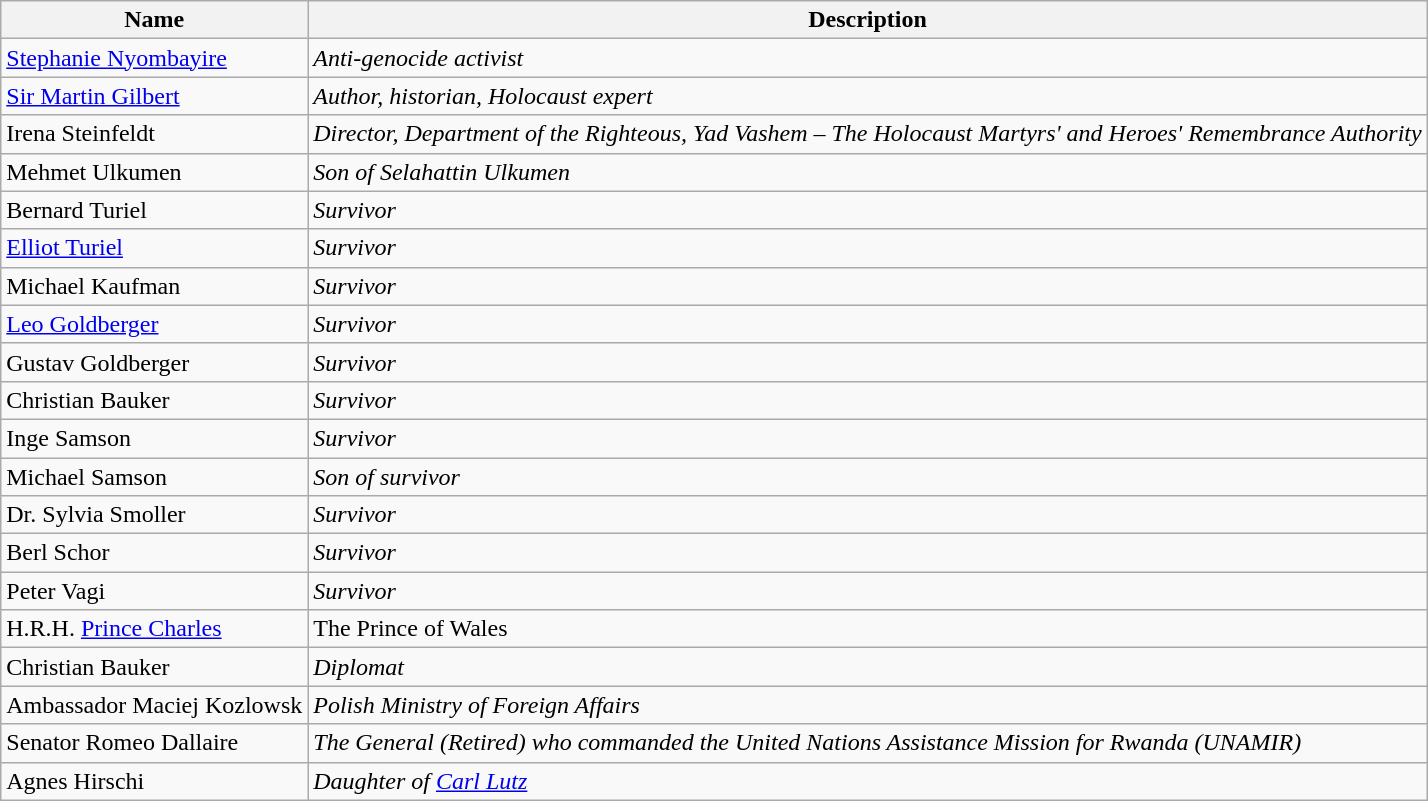<table class="wikitable">
<tr>
<th>Name</th>
<th>Description</th>
</tr>
<tr>
<td><a href='#'>Stephanie Nyombayire</a></td>
<td><em>Anti-genocide activist</em></td>
</tr>
<tr>
<td><a href='#'>Sir Martin Gilbert</a></td>
<td><em>Author, historian, Holocaust expert</em></td>
</tr>
<tr>
<td>Irena Steinfeldt</td>
<td><em>Director, Department of the Righteous, Yad Vashem</em> <em>– The Holocaust Martyrs' and Heroes' Remembrance Authority</em></td>
</tr>
<tr>
<td>Mehmet Ulkumen</td>
<td><em>Son of Selahattin Ulkumen</em></td>
</tr>
<tr>
<td>Bernard Turiel</td>
<td><em>Survivor</em></td>
</tr>
<tr>
<td><a href='#'>Elliot Turiel</a></td>
<td><em>Survivor</em></td>
</tr>
<tr>
<td>Michael Kaufman</td>
<td><em>Survivor</em></td>
</tr>
<tr>
<td><a href='#'>Leo Goldberger</a></td>
<td><em>Survivor</em></td>
</tr>
<tr>
<td>Gustav Goldberger</td>
<td><em>Survivor</em></td>
</tr>
<tr>
<td>Christian Bauker</td>
<td><em>Survivor</em></td>
</tr>
<tr>
<td>Inge Samson</td>
<td><em>Survivor</em></td>
</tr>
<tr>
<td>Michael Samson</td>
<td><em>Son of survivor</em></td>
</tr>
<tr>
<td>Dr. Sylvia Smoller</td>
<td><em>Survivor</em></td>
</tr>
<tr>
<td>Berl Schor</td>
<td><em>Survivor</em></td>
</tr>
<tr>
<td>Peter Vagi</td>
<td><em>Survivor</em></td>
</tr>
<tr>
<td>H.R.H. <a href='#'>Prince Charles</a></td>
<td>The Prince of Wales</td>
</tr>
<tr>
<td>Christian Bauker</td>
<td><em>Diplomat</em></td>
</tr>
<tr>
<td>Ambassador Maciej Kozlowsk</td>
<td><em>Polish Ministry of Foreign Affairs</em></td>
</tr>
<tr>
<td>Senator Romeo Dallaire</td>
<td><em>The General (Retired) who commanded the United Nations Assistance Mission for Rwanda (UNAMIR)</em></td>
</tr>
<tr>
<td>Agnes Hirschi</td>
<td><em>Daughter of <a href='#'>Carl Lutz</a></em></td>
</tr>
</table>
